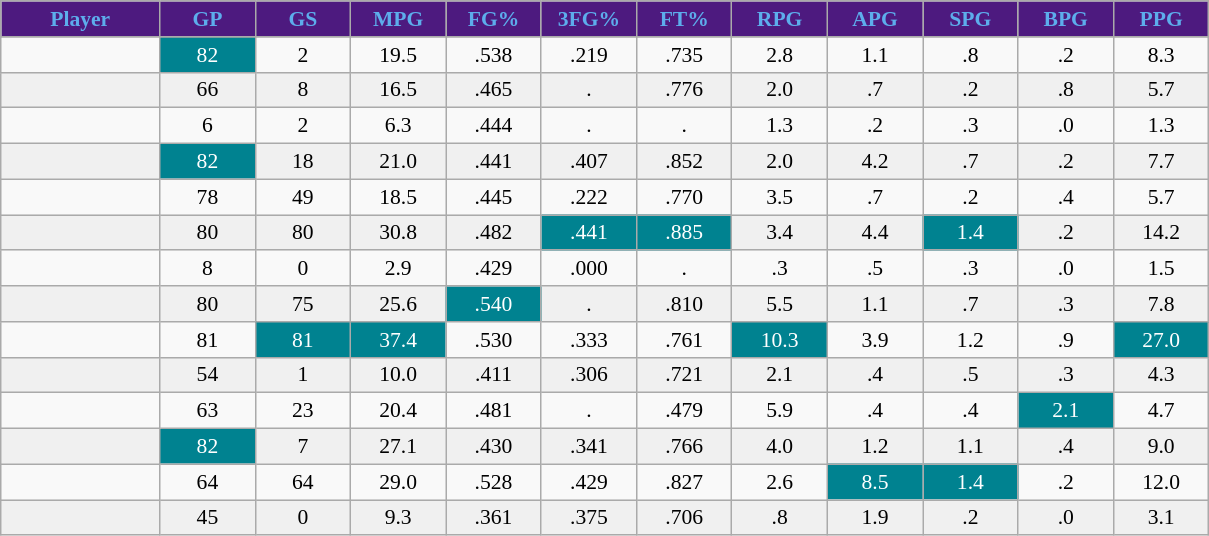<table class="wikitable sortable" style="font-size: 90%">
<tr>
<th style="background:#4D1A7F; color:#5DADEC" width="10%">Player</th>
<th style="background:#4D1A7F; color:#5DADEC" width="6%">GP</th>
<th style="background:#4D1A7F; color:#5DADEC" width="6%">GS</th>
<th style="background:#4D1A7F; color:#5DADEC" width="6%">MPG</th>
<th style="background:#4D1A7F; color:#5DADEC" width="6%">FG%</th>
<th style="background:#4D1A7F; color:#5DADEC" width="6%">3FG%</th>
<th style="background:#4D1A7F; color:#5DADEC" width="6%">FT%</th>
<th style="background:#4D1A7F; color:#5DADEC" width="6%">RPG</th>
<th style="background:#4D1A7F; color:#5DADEC" width="6%">APG</th>
<th style="background:#4D1A7F; color:#5DADEC" width="6%">SPG</th>
<th style="background:#4D1A7F; color:#5DADEC" width="6%">BPG</th>
<th style="background:#4D1A7F; color:#5DADEC" width="6%">PPG</th>
</tr>
<tr>
</tr>
<tr align="center" bgcolor="">
<td></td>
<td style="background-color:#008290; color:white">82</td>
<td>2</td>
<td>19.5</td>
<td>.538</td>
<td>.219</td>
<td>.735</td>
<td>2.8</td>
<td>1.1</td>
<td>.8</td>
<td>.2</td>
<td>8.3</td>
</tr>
<tr align="center" bgcolor="#f0f0f0">
<td></td>
<td>66</td>
<td>8</td>
<td>16.5</td>
<td>.465</td>
<td>.</td>
<td>.776</td>
<td>2.0</td>
<td>.7</td>
<td>.2</td>
<td>.8</td>
<td>5.7</td>
</tr>
<tr align="center" bgcolor="">
<td></td>
<td>6</td>
<td>2</td>
<td>6.3</td>
<td>.444</td>
<td>.</td>
<td>.</td>
<td>1.3</td>
<td>.2</td>
<td>.3</td>
<td>.0</td>
<td>1.3</td>
</tr>
<tr align="center" bgcolor="f0f0f0">
<td></td>
<td style="background-color:#008290; color:white">82</td>
<td>18</td>
<td>21.0</td>
<td>.441</td>
<td>.407</td>
<td>.852</td>
<td>2.0</td>
<td>4.2</td>
<td>.7</td>
<td>.2</td>
<td>7.7</td>
</tr>
<tr align="center" bgcolor="">
<td></td>
<td>78</td>
<td>49</td>
<td>18.5</td>
<td>.445</td>
<td>.222</td>
<td>.770</td>
<td>3.5</td>
<td>.7</td>
<td>.2</td>
<td>.4</td>
<td>5.7</td>
</tr>
<tr align="center" bgcolor="f0f0f0">
<td><strong></strong></td>
<td>80</td>
<td>80</td>
<td>30.8</td>
<td>.482</td>
<td style="background-color:#008290; color:white">.441</td>
<td style="background-color:#008290; color:white">.885</td>
<td>3.4</td>
<td>4.4</td>
<td style="background-color:#008290; color:white">1.4</td>
<td>.2</td>
<td>14.2</td>
</tr>
<tr align="center" bgcolor="">
<td></td>
<td>8</td>
<td>0</td>
<td>2.9</td>
<td>.429</td>
<td>.000</td>
<td>.</td>
<td>.3</td>
<td>.5</td>
<td>.3</td>
<td>.0</td>
<td>1.5</td>
</tr>
<tr align="center" bgcolor="f0f0f0">
<td><strong></strong></td>
<td>80</td>
<td>75</td>
<td>25.6</td>
<td style="background-color:#008290; color:white">.540</td>
<td>.</td>
<td>.810</td>
<td>5.5</td>
<td>1.1</td>
<td>.7</td>
<td>.3</td>
<td>7.8</td>
</tr>
<tr align="center" bgcolor="">
<td><strong></strong></td>
<td>81</td>
<td style="background-color:#008290; color:white">81</td>
<td style="background-color:#008290; color:white">37.4</td>
<td>.530</td>
<td>.333</td>
<td>.761</td>
<td style="background-color:#008290; color:white">10.3</td>
<td>3.9</td>
<td>1.2</td>
<td>.9</td>
<td style="background-color:#008290; color:white">27.0</td>
</tr>
<tr align="center" bgcolor="f0f0f0">
<td></td>
<td>54</td>
<td>1</td>
<td>10.0</td>
<td>.411</td>
<td>.306</td>
<td>.721</td>
<td>2.1</td>
<td>.4</td>
<td>.5</td>
<td>.3</td>
<td>4.3</td>
</tr>
<tr align="center" bgcolor="">
<td><strong></strong></td>
<td>63</td>
<td>23</td>
<td>20.4</td>
<td>.481</td>
<td>.</td>
<td>.479</td>
<td>5.9</td>
<td>.4</td>
<td>.4</td>
<td style="background-color:#008290; color:white">2.1</td>
<td>4.7</td>
</tr>
<tr align="center" bgcolor="f0f0f0">
<td><strong></strong></td>
<td style="background-color:#008290; color:white">82</td>
<td>7</td>
<td>27.1</td>
<td>.430</td>
<td>.341</td>
<td>.766</td>
<td>4.0</td>
<td>1.2</td>
<td>1.1</td>
<td>.4</td>
<td>9.0</td>
</tr>
<tr align="center" bgcolor="">
<td><strong></strong></td>
<td>64</td>
<td>64</td>
<td>29.0</td>
<td>.528</td>
<td>.429</td>
<td>.827</td>
<td>2.6</td>
<td style="background-color:#008290; color:white">8.5</td>
<td style="background-color:#008290; color:white">1.4</td>
<td>.2</td>
<td>12.0</td>
</tr>
<tr align="center" bgcolor="f0f0f0">
<td></td>
<td>45</td>
<td>0</td>
<td>9.3</td>
<td>.361</td>
<td>.375</td>
<td>.706</td>
<td>.8</td>
<td>1.9</td>
<td>.2</td>
<td>.0</td>
<td>3.1</td>
</tr>
</table>
